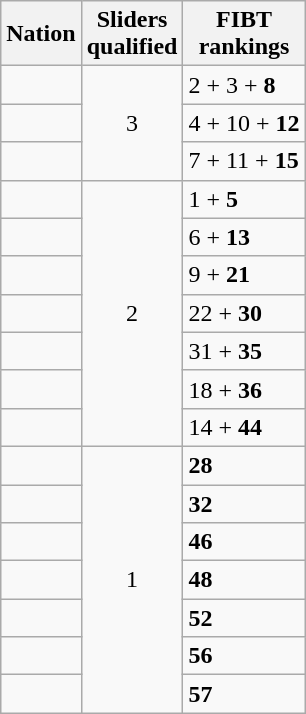<table class="wikitable">
<tr>
<th>Nation</th>
<th>Sliders<br>qualified</th>
<th>FIBT<br>rankings</th>
</tr>
<tr>
<td></td>
<td rowspan = 3 align = "center">3</td>
<td>2 + 3 + <strong>8</strong></td>
</tr>
<tr>
<td></td>
<td>4 + 10 + <strong>12</strong></td>
</tr>
<tr>
<td></td>
<td>7 + 11 + <strong>15</strong></td>
</tr>
<tr>
<td></td>
<td rowspan = 7 align = "center">2</td>
<td>1 + <strong>5</strong></td>
</tr>
<tr>
<td></td>
<td>6 + <strong>13</strong></td>
</tr>
<tr>
<td></td>
<td>9 + <strong>21</strong></td>
</tr>
<tr>
<td></td>
<td>22 + <strong>30</strong></td>
</tr>
<tr>
<td></td>
<td>31 + <strong>35</strong></td>
</tr>
<tr>
<td></td>
<td>18 + <strong>36</strong></td>
</tr>
<tr>
<td></td>
<td>14 + <strong>44</strong></td>
</tr>
<tr>
<td></td>
<td rowspan = 8 align = "center">1</td>
<td><strong>28</strong></td>
</tr>
<tr>
<td></td>
<td><strong>32</strong></td>
</tr>
<tr>
<td></td>
<td><strong>46</strong></td>
</tr>
<tr>
<td></td>
<td><strong>48</strong></td>
</tr>
<tr>
<td></td>
<td><strong>52</strong></td>
</tr>
<tr>
<td></td>
<td><strong>56</strong></td>
</tr>
<tr>
<td></td>
<td><strong>57</strong></td>
</tr>
</table>
